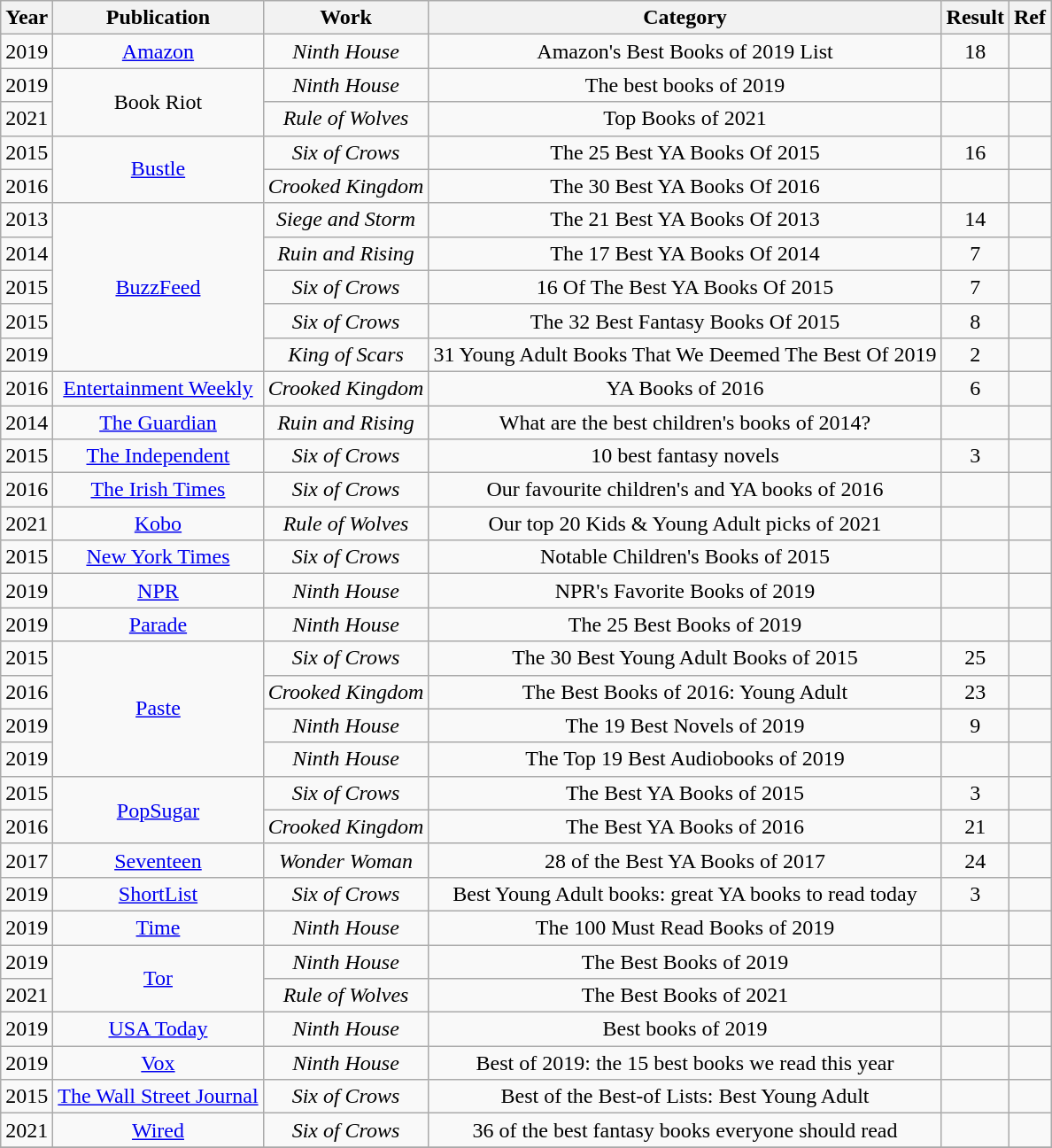<table class="wikitable sortable" style="text-align:center;">
<tr>
<th>Year</th>
<th>Publication</th>
<th>Work</th>
<th>Category</th>
<th>Result</th>
<th>Ref</th>
</tr>
<tr>
<td>2019</td>
<td><a href='#'>Amazon</a></td>
<td><em>Ninth House</em></td>
<td>Amazon's Best Books of 2019 List</td>
<td>18</td>
<td></td>
</tr>
<tr>
<td>2019</td>
<td rowspan = "2">Book Riot</td>
<td><em>Ninth House</em></td>
<td>The best books of 2019</td>
<td></td>
<td></td>
</tr>
<tr>
<td>2021</td>
<td><em>Rule of Wolves</em></td>
<td>Top Books of 2021</td>
<td></td>
<td></td>
</tr>
<tr>
<td>2015</td>
<td rowspan = "2"><a href='#'>Bustle</a></td>
<td><em>Six of Crows</em></td>
<td>The 25 Best YA Books Of 2015</td>
<td>16</td>
<td></td>
</tr>
<tr>
<td>2016</td>
<td><em>Crooked Kingdom</em></td>
<td>The 30 Best YA Books Of 2016</td>
<td></td>
<td></td>
</tr>
<tr>
<td>2013</td>
<td rowspan = "5"><a href='#'>BuzzFeed</a></td>
<td><em>Siege and Storm</em></td>
<td>The 21 Best YA Books Of 2013</td>
<td>14</td>
<td></td>
</tr>
<tr>
<td>2014</td>
<td><em>Ruin and Rising</em></td>
<td>The 17 Best YA Books Of 2014</td>
<td>7</td>
<td></td>
</tr>
<tr>
<td>2015</td>
<td><em>Six of Crows</em></td>
<td>16 Of The Best YA Books Of 2015</td>
<td>7</td>
<td></td>
</tr>
<tr>
<td>2015</td>
<td><em>Six of Crows</em></td>
<td>The 32 Best Fantasy Books Of 2015</td>
<td>8</td>
<td></td>
</tr>
<tr>
<td>2019</td>
<td><em>King of Scars</em></td>
<td>31 Young Adult Books That We Deemed The Best Of 2019</td>
<td>2</td>
<td></td>
</tr>
<tr>
<td>2016</td>
<td><a href='#'>Entertainment Weekly</a></td>
<td><em>Crooked Kingdom</em></td>
<td>YA Books of 2016</td>
<td>6</td>
<td></td>
</tr>
<tr>
<td>2014</td>
<td><a href='#'>The Guardian</a></td>
<td><em>Ruin and Rising</em></td>
<td>What are the best children's books of 2014?</td>
<td></td>
<td></td>
</tr>
<tr>
<td>2015</td>
<td><a href='#'>The Independent</a></td>
<td><em>Six of Crows</em></td>
<td>10 best fantasy novels</td>
<td>3</td>
<td></td>
</tr>
<tr>
<td>2016</td>
<td><a href='#'>The Irish Times</a></td>
<td><em>Six of Crows</em></td>
<td>Our favourite children's and YA books of 2016</td>
<td></td>
<td></td>
</tr>
<tr>
<td>2021</td>
<td><a href='#'>Kobo</a></td>
<td><em>Rule of Wolves</em></td>
<td>Our top 20 Kids & Young Adult picks of 2021</td>
<td></td>
<td></td>
</tr>
<tr>
<td>2015</td>
<td><a href='#'>New York Times</a></td>
<td><em>Six of Crows</em></td>
<td>Notable Children's Books of 2015</td>
<td></td>
<td></td>
</tr>
<tr>
<td>2019</td>
<td><a href='#'>NPR</a></td>
<td><em>Ninth House</em></td>
<td>NPR's Favorite Books of 2019</td>
<td></td>
<td></td>
</tr>
<tr>
<td>2019</td>
<td><a href='#'>Parade</a></td>
<td><em>Ninth House</em></td>
<td>The 25 Best Books of 2019</td>
<td></td>
<td></td>
</tr>
<tr>
<td>2015</td>
<td rowspan="4"><a href='#'>Paste</a></td>
<td><em>Six of Crows</em></td>
<td>The 30 Best Young Adult Books of 2015</td>
<td>25</td>
<td></td>
</tr>
<tr>
<td>2016</td>
<td><em>Crooked Kingdom</em></td>
<td>The Best Books of 2016: Young Adult</td>
<td>23</td>
<td></td>
</tr>
<tr>
<td>2019</td>
<td><em>Ninth House</em></td>
<td>The 19 Best Novels of 2019</td>
<td>9</td>
<td></td>
</tr>
<tr>
<td>2019</td>
<td><em>Ninth House</em></td>
<td>The Top 19 Best Audiobooks of 2019</td>
<td></td>
<td></td>
</tr>
<tr>
<td>2015</td>
<td rowspan = "2"><a href='#'>PopSugar</a></td>
<td><em>Six of Crows</em></td>
<td>The Best YA Books of 2015</td>
<td>3</td>
<td></td>
</tr>
<tr>
<td>2016</td>
<td><em>Crooked Kingdom</em></td>
<td>The Best YA Books of 2016</td>
<td>21</td>
<td></td>
</tr>
<tr>
<td>2017</td>
<td><a href='#'>Seventeen</a></td>
<td><em>Wonder Woman</em></td>
<td>28 of the Best YA Books of 2017</td>
<td>24</td>
<td></td>
</tr>
<tr>
<td>2019</td>
<td><a href='#'>ShortList</a></td>
<td><em>Six of Crows</em></td>
<td>Best Young Adult books: great YA books to read today</td>
<td>3</td>
<td></td>
</tr>
<tr>
<td>2019</td>
<td><a href='#'>Time</a></td>
<td><em>Ninth House</em></td>
<td>The 100 Must Read Books of 2019</td>
<td></td>
<td></td>
</tr>
<tr>
<td>2019</td>
<td rowspan="2"><a href='#'>Tor</a></td>
<td><em>Ninth House</em></td>
<td>The Best Books of 2019</td>
<td></td>
<td></td>
</tr>
<tr>
<td>2021</td>
<td><em>Rule of Wolves</em></td>
<td>The Best Books of 2021</td>
<td></td>
<td></td>
</tr>
<tr>
<td>2019</td>
<td><a href='#'>USA Today</a></td>
<td><em>Ninth House</em></td>
<td>Best books of 2019</td>
<td></td>
<td></td>
</tr>
<tr>
<td>2019</td>
<td><a href='#'>Vox</a></td>
<td><em>Ninth House</em></td>
<td>Best of 2019: the 15 best books we read this year</td>
<td></td>
<td></td>
</tr>
<tr>
<td>2015</td>
<td><a href='#'>The Wall Street Journal</a></td>
<td><em>Six of Crows</em></td>
<td>Best of the Best-of Lists: Best Young Adult</td>
<td></td>
<td></td>
</tr>
<tr>
<td>2021</td>
<td><a href='#'>Wired</a></td>
<td><em>Six of Crows</em></td>
<td>36 of the best fantasy books everyone should read</td>
<td></td>
<td></td>
</tr>
<tr>
</tr>
</table>
